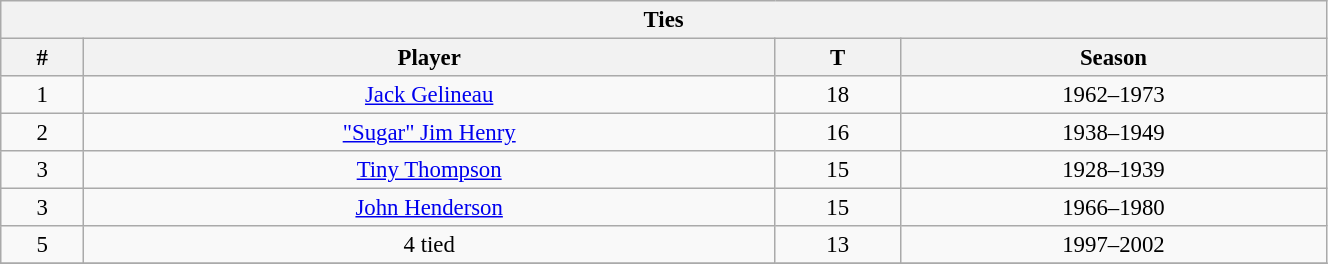<table class="wikitable" style="text-align: center; font-size: 95%" width="70%">
<tr>
<th colspan="4">Ties</th>
</tr>
<tr>
<th>#</th>
<th>Player</th>
<th>T</th>
<th>Season</th>
</tr>
<tr>
<td>1</td>
<td><a href='#'>Jack Gelineau</a></td>
<td>18</td>
<td>1962–1973</td>
</tr>
<tr>
<td>2</td>
<td><a href='#'>"Sugar" Jim Henry</a></td>
<td>16</td>
<td>1938–1949</td>
</tr>
<tr>
<td>3</td>
<td><a href='#'>Tiny Thompson</a></td>
<td>15</td>
<td>1928–1939</td>
</tr>
<tr>
<td>3</td>
<td><a href='#'>John Henderson</a></td>
<td>15</td>
<td>1966–1980</td>
</tr>
<tr>
<td>5</td>
<td>4 tied</td>
<td>13</td>
<td>1997–2002</td>
</tr>
<tr>
</tr>
</table>
